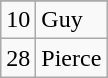<table class="wikitable">
<tr>
</tr>
<tr>
<td>10</td>
<td>Guy</td>
</tr>
<tr>
<td>28</td>
<td>Pierce</td>
</tr>
</table>
